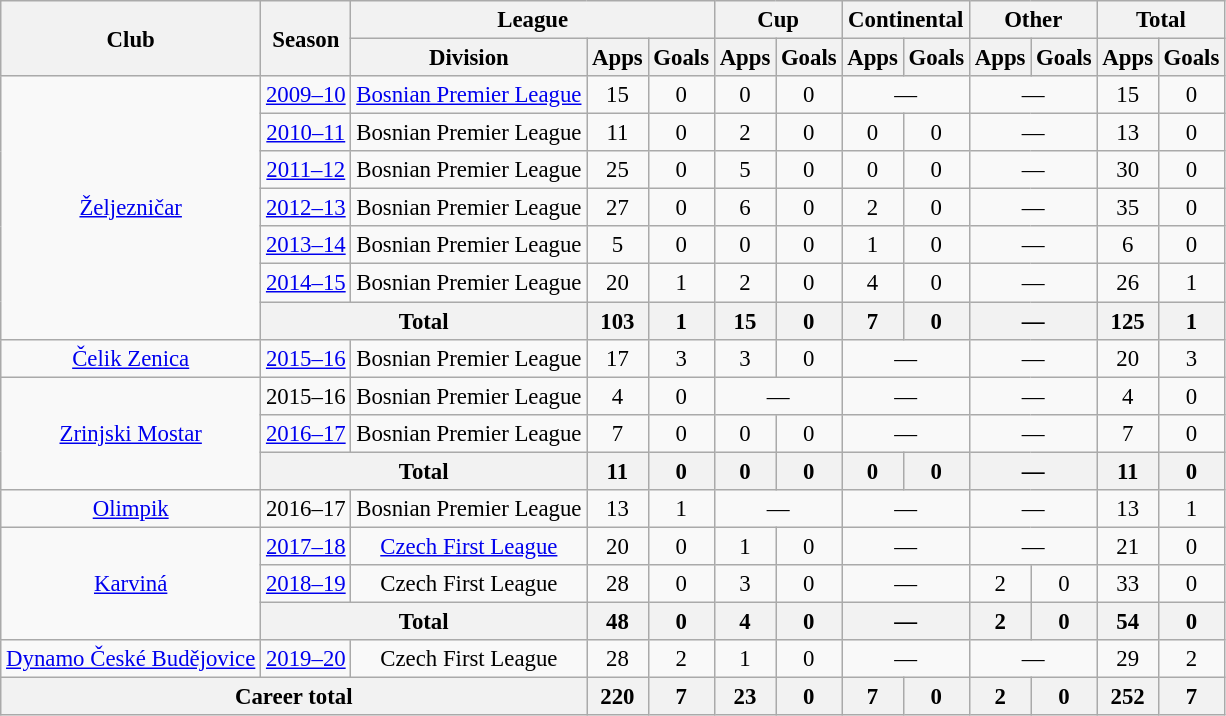<table class=wikitable style="text-align: center;font-size:95%">
<tr>
<th rowspan=2>Club</th>
<th rowspan=2>Season</th>
<th colspan=3>League</th>
<th colspan=2>Cup</th>
<th colspan=2>Continental</th>
<th colspan=2>Other</th>
<th colspan=2>Total</th>
</tr>
<tr>
<th>Division</th>
<th>Apps</th>
<th>Goals</th>
<th>Apps</th>
<th>Goals</th>
<th>Apps</th>
<th>Goals</th>
<th>Apps</th>
<th>Goals</th>
<th>Apps</th>
<th>Goals</th>
</tr>
<tr>
<td rowspan=7><a href='#'>Željezničar</a></td>
<td><a href='#'>2009–10</a></td>
<td><a href='#'>Bosnian Premier League</a></td>
<td>15</td>
<td>0</td>
<td>0</td>
<td>0</td>
<td colspan=2>—</td>
<td colspan=2>—</td>
<td>15</td>
<td>0</td>
</tr>
<tr>
<td><a href='#'>2010–11</a></td>
<td>Bosnian Premier League</td>
<td>11</td>
<td>0</td>
<td>2</td>
<td>0</td>
<td>0</td>
<td>0</td>
<td colspan=2>—</td>
<td>13</td>
<td>0</td>
</tr>
<tr>
<td><a href='#'>2011–12</a></td>
<td>Bosnian Premier League</td>
<td>25</td>
<td>0</td>
<td>5</td>
<td>0</td>
<td>0</td>
<td>0</td>
<td colspan=2>—</td>
<td>30</td>
<td>0</td>
</tr>
<tr>
<td><a href='#'>2012–13</a></td>
<td>Bosnian Premier League</td>
<td>27</td>
<td>0</td>
<td>6</td>
<td>0</td>
<td>2</td>
<td>0</td>
<td colspan=2>—</td>
<td>35</td>
<td>0</td>
</tr>
<tr>
<td><a href='#'>2013–14</a></td>
<td>Bosnian Premier League</td>
<td>5</td>
<td>0</td>
<td>0</td>
<td>0</td>
<td>1</td>
<td>0</td>
<td colspan=2>—</td>
<td>6</td>
<td>0</td>
</tr>
<tr>
<td><a href='#'>2014–15</a></td>
<td>Bosnian Premier League</td>
<td>20</td>
<td>1</td>
<td>2</td>
<td>0</td>
<td>4</td>
<td>0</td>
<td colspan=2>—</td>
<td>26</td>
<td>1</td>
</tr>
<tr>
<th colspan=2>Total</th>
<th>103</th>
<th>1</th>
<th>15</th>
<th>0</th>
<th>7</th>
<th>0</th>
<th colspan=2>—</th>
<th>125</th>
<th>1</th>
</tr>
<tr>
<td><a href='#'>Čelik Zenica</a></td>
<td><a href='#'>2015–16</a></td>
<td>Bosnian Premier League</td>
<td>17</td>
<td>3</td>
<td>3</td>
<td>0</td>
<td colspan=2>—</td>
<td colspan=2>—</td>
<td>20</td>
<td>3</td>
</tr>
<tr>
<td rowspan=3><a href='#'>Zrinjski Mostar</a></td>
<td>2015–16</td>
<td>Bosnian Premier League</td>
<td>4</td>
<td>0</td>
<td colspan=2>—</td>
<td colspan=2>—</td>
<td colspan=2>—</td>
<td>4</td>
<td>0</td>
</tr>
<tr>
<td><a href='#'>2016–17</a></td>
<td>Bosnian Premier League</td>
<td>7</td>
<td>0</td>
<td>0</td>
<td>0</td>
<td colspan=2>—</td>
<td colspan=2>—</td>
<td>7</td>
<td>0</td>
</tr>
<tr>
<th colspan=2>Total</th>
<th>11</th>
<th>0</th>
<th>0</th>
<th>0</th>
<th>0</th>
<th>0</th>
<th colspan=2>—</th>
<th>11</th>
<th>0</th>
</tr>
<tr>
<td><a href='#'>Olimpik</a></td>
<td>2016–17</td>
<td>Bosnian Premier League</td>
<td>13</td>
<td>1</td>
<td colspan=2>—</td>
<td colspan=2>—</td>
<td colspan=2>—</td>
<td>13</td>
<td>1</td>
</tr>
<tr>
<td rowspan=3><a href='#'>Karviná</a></td>
<td><a href='#'>2017–18</a></td>
<td><a href='#'>Czech First League</a></td>
<td>20</td>
<td>0</td>
<td>1</td>
<td>0</td>
<td colspan=2>—</td>
<td colspan=2>—</td>
<td>21</td>
<td>0</td>
</tr>
<tr>
<td><a href='#'>2018–19</a></td>
<td>Czech First League</td>
<td>28</td>
<td>0</td>
<td>3</td>
<td>0</td>
<td colspan=2>—</td>
<td>2</td>
<td>0</td>
<td>33</td>
<td>0</td>
</tr>
<tr>
<th colspan=2>Total</th>
<th>48</th>
<th>0</th>
<th>4</th>
<th>0</th>
<th colspan=2>—</th>
<th>2</th>
<th>0</th>
<th>54</th>
<th>0</th>
</tr>
<tr>
<td><a href='#'>Dynamo České Budějovice</a></td>
<td><a href='#'>2019–20</a></td>
<td>Czech First League</td>
<td>28</td>
<td>2</td>
<td>1</td>
<td>0</td>
<td colspan=2>—</td>
<td colspan=2>—</td>
<td>29</td>
<td>2</td>
</tr>
<tr>
<th colspan=3>Career total</th>
<th>220</th>
<th>7</th>
<th>23</th>
<th>0</th>
<th>7</th>
<th>0</th>
<th>2</th>
<th>0</th>
<th>252</th>
<th>7</th>
</tr>
</table>
